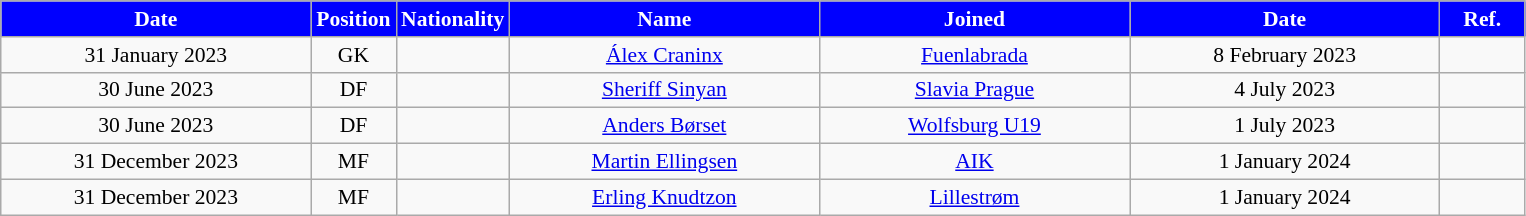<table class="wikitable"  style="text-align:center; font-size:90%; ">
<tr>
<th style="background:#00f; color:white; width:200px;">Date</th>
<th style="background:#00f; color:white; width:50px;">Position</th>
<th style="background:#00f; color:white; width:50px;">Nationality</th>
<th style="background:#00f; color:white; width:200px;">Name</th>
<th style="background:#00f; color:white; width:200px;">Joined</th>
<th style="background:#00f; color:white; width:200px;">Date</th>
<th style="background:#00f; color:white; width:50px;">Ref.</th>
</tr>
<tr>
<td>31 January 2023</td>
<td>GK</td>
<td></td>
<td><a href='#'>Álex Craninx</a></td>
<td><a href='#'>Fuenlabrada</a></td>
<td>8 February 2023</td>
<td></td>
</tr>
<tr>
<td>30 June 2023</td>
<td>DF</td>
<td></td>
<td><a href='#'>Sheriff Sinyan</a></td>
<td><a href='#'>Slavia Prague</a></td>
<td>4 July 2023</td>
<td></td>
</tr>
<tr>
<td>30 June 2023</td>
<td>DF</td>
<td></td>
<td><a href='#'>Anders Børset</a></td>
<td><a href='#'>Wolfsburg U19</a></td>
<td>1 July 2023</td>
<td></td>
</tr>
<tr>
<td>31 December 2023</td>
<td>MF</td>
<td></td>
<td><a href='#'>Martin Ellingsen</a></td>
<td><a href='#'>AIK</a></td>
<td>1 January 2024</td>
<td></td>
</tr>
<tr>
<td>31 December 2023</td>
<td>MF</td>
<td></td>
<td><a href='#'>Erling Knudtzon</a></td>
<td><a href='#'>Lillestrøm</a></td>
<td>1 January 2024</td>
<td></td>
</tr>
</table>
